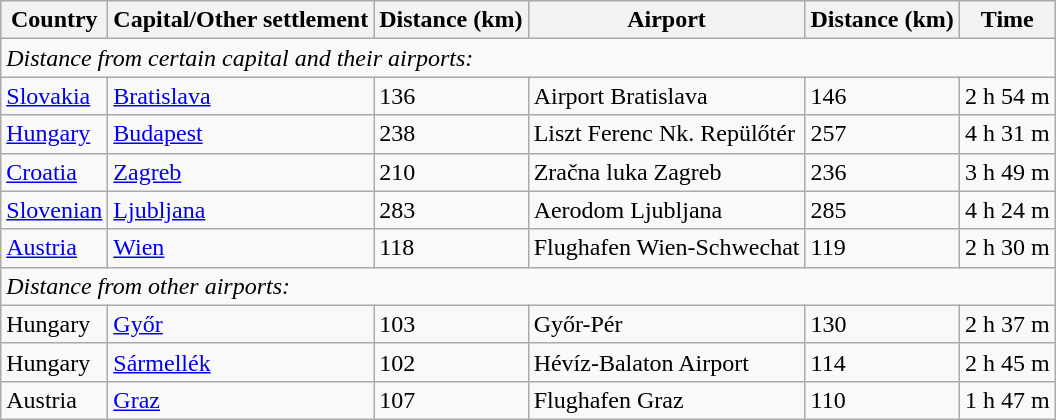<table class="wikitable">
<tr>
<th>Country</th>
<th>Capital/Other settlement</th>
<th>Distance (km)</th>
<th>Airport</th>
<th>Distance (km)</th>
<th>Time</th>
</tr>
<tr>
<td colspan="6"><em>Distance from certain capital and their airports:</em></td>
</tr>
<tr>
<td><a href='#'>Slovakia</a></td>
<td><a href='#'>Bratislava</a></td>
<td>136</td>
<td>Airport Bratislava</td>
<td>146</td>
<td>2 h 54 m</td>
</tr>
<tr>
<td><a href='#'>Hungary</a></td>
<td><a href='#'>Budapest</a></td>
<td>238</td>
<td>Liszt Ferenc Nk. Repülőtér</td>
<td>257</td>
<td>4 h 31 m</td>
</tr>
<tr>
<td><a href='#'>Croatia</a></td>
<td><a href='#'>Zagreb</a></td>
<td>210</td>
<td>Zračna luka Zagreb</td>
<td>236</td>
<td>3 h 49 m</td>
</tr>
<tr>
<td><a href='#'>Slovenian</a></td>
<td><a href='#'>Ljubljana</a></td>
<td>283</td>
<td>Aerodom Ljubljana</td>
<td>285</td>
<td>4 h 24 m</td>
</tr>
<tr>
<td><a href='#'>Austria</a></td>
<td><a href='#'>Wien</a></td>
<td>118</td>
<td>Flughafen Wien-Schwechat</td>
<td>119</td>
<td>2 h 30 m</td>
</tr>
<tr>
<td colspan="6"><em>Distance from other airports:</em></td>
</tr>
<tr>
<td>Hungary</td>
<td><a href='#'>Győr</a></td>
<td>103</td>
<td>Győr-Pér</td>
<td>130</td>
<td>2 h 37 m</td>
</tr>
<tr>
<td>Hungary</td>
<td><a href='#'>Sármellék</a></td>
<td>102</td>
<td>Hévíz-Balaton Airport</td>
<td>114</td>
<td>2 h 45 m</td>
</tr>
<tr>
<td>Austria</td>
<td><a href='#'>Graz</a></td>
<td>107</td>
<td>Flughafen Graz</td>
<td>110</td>
<td>1 h 47 m</td>
</tr>
</table>
